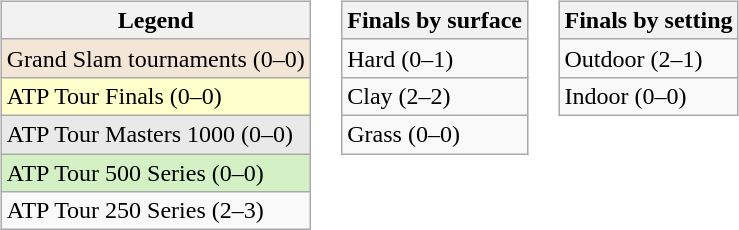<table>
<tr valign="top">
<td><br><table class="wikitable">
<tr>
<th>Legend</th>
</tr>
<tr style="background:#f3e6d7;">
<td>Grand Slam tournaments (0–0)</td>
</tr>
<tr style="background:#ffffcc;">
<td>ATP Tour Finals (0–0)</td>
</tr>
<tr style="background:#e9e9e9;">
<td>ATP Tour Masters 1000 (0–0)</td>
</tr>
<tr style="background:#d4f1c5;">
<td>ATP Tour 500 Series (0–0)</td>
</tr>
<tr>
<td>ATP Tour 250 Series (2–3)</td>
</tr>
</table>
</td>
<td><br><table class="wikitable">
<tr>
<th>Finals by surface</th>
</tr>
<tr>
<td>Hard (0–1)</td>
</tr>
<tr>
<td>Clay (2–2)</td>
</tr>
<tr>
<td>Grass (0–0)</td>
</tr>
</table>
</td>
<td><br><table class="wikitable">
<tr>
<th>Finals by setting</th>
</tr>
<tr>
<td>Outdoor (2–1)</td>
</tr>
<tr>
<td>Indoor (0–0)</td>
</tr>
</table>
</td>
</tr>
</table>
